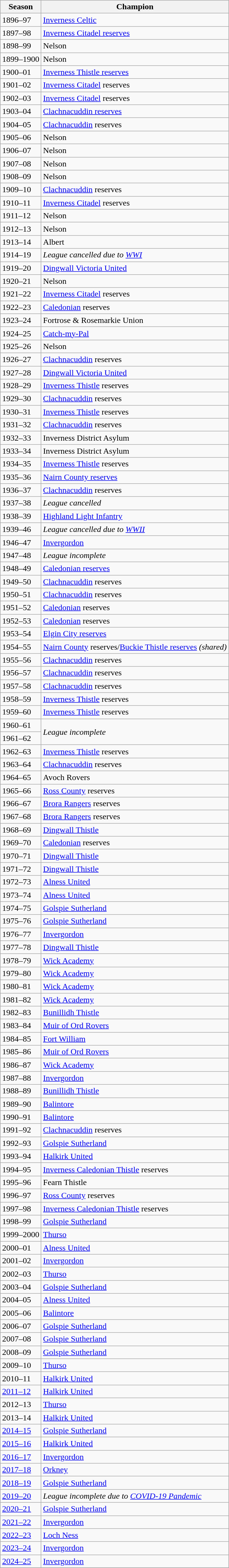<table class="wikitable">
<tr>
<th>Season</th>
<th>Champion</th>
</tr>
<tr>
<td>1896–97</td>
<td><a href='#'>Inverness Celtic</a></td>
</tr>
<tr>
<td>1897–98</td>
<td><a href='#'>Inverness Citadel reserves</a></td>
</tr>
<tr>
<td>1898–99</td>
<td>Nelson</td>
</tr>
<tr>
<td>1899–1900</td>
<td>Nelson</td>
</tr>
<tr>
<td>1900–01</td>
<td><a href='#'>Inverness Thistle reserves</a></td>
</tr>
<tr>
<td>1901–02</td>
<td><a href='#'>Inverness Citadel</a> reserves</td>
</tr>
<tr>
<td>1902–03</td>
<td><a href='#'>Inverness Citadel</a> reserves</td>
</tr>
<tr>
<td>1903–04</td>
<td><a href='#'>Clachnacuddin reserves</a></td>
</tr>
<tr>
<td>1904–05</td>
<td><a href='#'>Clachnacuddin</a> reserves</td>
</tr>
<tr>
<td>1905–06</td>
<td>Nelson</td>
</tr>
<tr>
<td>1906–07</td>
<td>Nelson</td>
</tr>
<tr>
<td>1907–08</td>
<td>Nelson</td>
</tr>
<tr>
<td>1908–09</td>
<td>Nelson</td>
</tr>
<tr>
<td>1909–10</td>
<td><a href='#'>Clachnacuddin</a> reserves</td>
</tr>
<tr>
<td>1910–11</td>
<td><a href='#'>Inverness Citadel</a> reserves</td>
</tr>
<tr>
<td>1911–12</td>
<td>Nelson</td>
</tr>
<tr>
<td>1912–13</td>
<td>Nelson</td>
</tr>
<tr>
<td>1913–14</td>
<td>Albert</td>
</tr>
<tr>
<td>1914–19</td>
<td><em>League cancelled due to <a href='#'>WWI</a></em></td>
</tr>
<tr>
<td>1919–20</td>
<td><a href='#'>Dingwall Victoria United</a></td>
</tr>
<tr>
<td>1920–21</td>
<td>Nelson</td>
</tr>
<tr>
<td>1921–22</td>
<td><a href='#'>Inverness Citadel</a> reserves</td>
</tr>
<tr>
<td>1922–23</td>
<td><a href='#'>Caledonian</a> reserves</td>
</tr>
<tr>
<td>1923–24</td>
<td>Fortrose & Rosemarkie Union</td>
</tr>
<tr m>
<td>1924–25</td>
<td><a href='#'>Catch-my-Pal</a></td>
</tr>
<tr>
<td>1925–26</td>
<td>Nelson</td>
</tr>
<tr>
<td>1926–27</td>
<td><a href='#'>Clachnacuddin</a> reserves</td>
</tr>
<tr>
<td>1927–28</td>
<td><a href='#'>Dingwall Victoria United</a></td>
</tr>
<tr>
<td>1928–29</td>
<td><a href='#'>Inverness Thistle</a> reserves</td>
</tr>
<tr>
<td>1929–30</td>
<td><a href='#'>Clachnacuddin</a> reserves</td>
</tr>
<tr>
<td>1930–31</td>
<td><a href='#'>Inverness Thistle</a> reserves</td>
</tr>
<tr>
<td>1931–32</td>
<td><a href='#'>Clachnacuddin</a> reserves</td>
</tr>
<tr>
<td>1932–33</td>
<td>Inverness District Asylum</td>
</tr>
<tr>
<td>1933–34</td>
<td>Inverness District Asylum</td>
</tr>
<tr>
<td>1934–35</td>
<td><a href='#'>Inverness Thistle</a> reserves</td>
</tr>
<tr>
<td>1935–36</td>
<td><a href='#'>Nairn County reserves</a></td>
</tr>
<tr>
<td>1936–37</td>
<td><a href='#'>Clachnacuddin</a> reserves</td>
</tr>
<tr>
<td>1937–38</td>
<td><em>League cancelled</em></td>
</tr>
<tr>
<td>1938–39</td>
<td><a href='#'>Highland Light Infantry</a></td>
</tr>
<tr>
<td>1939–46</td>
<td><em>League cancelled due to <a href='#'>WWII</a></em></td>
</tr>
<tr>
<td>1946–47</td>
<td><a href='#'>Invergordon</a></td>
</tr>
<tr>
<td>1947–48</td>
<td><em>League incomplete</em></td>
</tr>
<tr>
<td>1948–49</td>
<td><a href='#'>Caledonian reserves</a></td>
</tr>
<tr>
<td>1949–50</td>
<td><a href='#'>Clachnacuddin</a> reserves</td>
</tr>
<tr>
<td>1950–51</td>
<td><a href='#'>Clachnacuddin</a> reserves</td>
</tr>
<tr>
<td>1951–52</td>
<td><a href='#'>Caledonian</a> reserves</td>
</tr>
<tr>
<td>1952–53</td>
<td><a href='#'>Caledonian</a> reserves</td>
</tr>
<tr>
<td>1953–54</td>
<td><a href='#'>Elgin City reserves</a></td>
</tr>
<tr>
<td>1954–55</td>
<td><a href='#'>Nairn County</a> reserves/<a href='#'>Buckie Thistle reserves</a> <em>(shared)</em></td>
</tr>
<tr>
<td>1955–56</td>
<td><a href='#'>Clachnacuddin</a> reserves</td>
</tr>
<tr>
<td>1956–57</td>
<td><a href='#'>Clachnacuddin</a> reserves</td>
</tr>
<tr>
<td>1957–58</td>
<td><a href='#'>Clachnacuddin</a> reserves</td>
</tr>
<tr>
<td>1958–59</td>
<td><a href='#'>Inverness Thistle</a> reserves</td>
</tr>
<tr>
<td>1959–60</td>
<td><a href='#'>Inverness Thistle</a> reserves</td>
</tr>
<tr>
<td>1960–61</td>
<td rowspan="2"><em>League incomplete</em></td>
</tr>
<tr>
<td>1961–62</td>
</tr>
<tr>
<td>1962–63</td>
<td><a href='#'>Inverness Thistle</a> reserves</td>
</tr>
<tr>
<td>1963–64</td>
<td><a href='#'>Clachnacuddin</a> reserves</td>
</tr>
<tr>
<td>1964–65</td>
<td>Avoch Rovers</td>
</tr>
<tr>
<td>1965–66</td>
<td><a href='#'>Ross County</a> reserves</td>
</tr>
<tr>
<td>1966–67</td>
<td><a href='#'>Brora Rangers</a> reserves</td>
</tr>
<tr>
<td>1967–68</td>
<td><a href='#'>Brora Rangers</a> reserves</td>
</tr>
<tr>
<td>1968–69</td>
<td><a href='#'>Dingwall Thistle</a></td>
</tr>
<tr>
<td>1969–70</td>
<td><a href='#'>Caledonian</a> reserves</td>
</tr>
<tr>
<td>1970–71</td>
<td><a href='#'>Dingwall Thistle</a></td>
</tr>
<tr>
<td>1971–72</td>
<td><a href='#'>Dingwall Thistle</a></td>
</tr>
<tr>
<td>1972–73</td>
<td><a href='#'>Alness United</a></td>
</tr>
<tr>
<td>1973–74</td>
<td><a href='#'>Alness United</a></td>
</tr>
<tr>
<td>1974–75</td>
<td><a href='#'>Golspie Sutherland</a></td>
</tr>
<tr>
<td>1975–76</td>
<td><a href='#'>Golspie Sutherland</a></td>
</tr>
<tr>
<td>1976–77</td>
<td><a href='#'>Invergordon</a></td>
</tr>
<tr>
<td>1977–78</td>
<td><a href='#'>Dingwall Thistle</a></td>
</tr>
<tr>
<td>1978–79</td>
<td><a href='#'>Wick Academy</a></td>
</tr>
<tr>
<td>1979–80</td>
<td><a href='#'>Wick Academy</a></td>
</tr>
<tr>
<td>1980–81</td>
<td><a href='#'>Wick Academy</a></td>
</tr>
<tr>
<td>1981–82</td>
<td><a href='#'>Wick Academy</a></td>
</tr>
<tr>
<td>1982–83</td>
<td><a href='#'>Bunillidh Thistle</a></td>
</tr>
<tr>
<td>1983–84</td>
<td><a href='#'>Muir of Ord Rovers</a></td>
</tr>
<tr>
<td>1984–85</td>
<td><a href='#'>Fort William</a></td>
</tr>
<tr>
<td>1985–86</td>
<td><a href='#'>Muir of Ord Rovers</a></td>
</tr>
<tr>
<td>1986–87</td>
<td><a href='#'>Wick Academy</a></td>
</tr>
<tr>
<td>1987–88</td>
<td><a href='#'>Invergordon</a></td>
</tr>
<tr>
<td>1988–89</td>
<td><a href='#'>Bunillidh Thistle</a></td>
</tr>
<tr>
<td>1989–90</td>
<td><a href='#'>Balintore</a></td>
</tr>
<tr>
<td>1990–91</td>
<td><a href='#'>Balintore</a></td>
</tr>
<tr>
<td>1991–92</td>
<td><a href='#'>Clachnacuddin</a> reserves</td>
</tr>
<tr>
<td>1992–93</td>
<td><a href='#'>Golspie Sutherland</a></td>
</tr>
<tr>
<td>1993–94</td>
<td><a href='#'>Halkirk United</a></td>
</tr>
<tr>
<td>1994–95</td>
<td><a href='#'>Inverness Caledonian Thistle</a> reserves</td>
</tr>
<tr>
<td>1995–96</td>
<td>Fearn Thistle</td>
</tr>
<tr>
<td>1996–97</td>
<td><a href='#'>Ross County</a> reserves</td>
</tr>
<tr>
<td>1997–98</td>
<td><a href='#'>Inverness Caledonian Thistle</a> reserves</td>
</tr>
<tr>
<td>1998–99</td>
<td><a href='#'>Golspie Sutherland</a></td>
</tr>
<tr>
<td>1999–2000</td>
<td><a href='#'>Thurso</a></td>
</tr>
<tr>
<td>2000–01</td>
<td><a href='#'>Alness United</a></td>
</tr>
<tr>
<td>2001–02</td>
<td><a href='#'>Invergordon</a></td>
</tr>
<tr>
<td>2002–03</td>
<td><a href='#'>Thurso</a></td>
</tr>
<tr>
<td>2003–04</td>
<td><a href='#'>Golspie Sutherland</a></td>
</tr>
<tr>
<td>2004–05</td>
<td><a href='#'>Alness United</a></td>
</tr>
<tr>
<td>2005–06</td>
<td><a href='#'>Balintore</a></td>
</tr>
<tr>
<td>2006–07</td>
<td><a href='#'>Golspie Sutherland</a></td>
</tr>
<tr>
<td>2007–08</td>
<td><a href='#'>Golspie Sutherland</a></td>
</tr>
<tr>
<td>2008–09</td>
<td><a href='#'>Golspie Sutherland</a></td>
</tr>
<tr>
<td>2009–10</td>
<td><a href='#'>Thurso</a></td>
</tr>
<tr>
<td>2010–11</td>
<td><a href='#'>Halkirk United</a></td>
</tr>
<tr>
<td><a href='#'>2011–12</a></td>
<td><a href='#'>Halkirk United</a></td>
</tr>
<tr>
<td>2012–13</td>
<td><a href='#'>Thurso</a></td>
</tr>
<tr>
<td>2013–14</td>
<td><a href='#'>Halkirk United</a></td>
</tr>
<tr>
<td><a href='#'>2014–15</a></td>
<td><a href='#'>Golspie Sutherland</a></td>
</tr>
<tr>
<td><a href='#'>2015–16</a></td>
<td><a href='#'>Halkirk United</a></td>
</tr>
<tr>
<td><a href='#'>2016–17</a></td>
<td><a href='#'>Invergordon</a></td>
</tr>
<tr>
<td><a href='#'>2017–18</a></td>
<td><a href='#'>Orkney</a></td>
</tr>
<tr>
<td><a href='#'>2018–19</a></td>
<td><a href='#'>Golspie Sutherland</a></td>
</tr>
<tr>
<td><a href='#'>2019–20</a></td>
<td><em>League incomplete due to <a href='#'>COVID-19 Pandemic</a></em></td>
</tr>
<tr>
<td><a href='#'>2020–21</a></td>
<td><a href='#'>Golspie Sutherland</a></td>
</tr>
<tr>
<td><a href='#'>2021–22</a></td>
<td><a href='#'>Invergordon</a></td>
</tr>
<tr>
<td><a href='#'>2022–23</a></td>
<td><a href='#'>Loch Ness</a></td>
</tr>
<tr>
<td><a href='#'>2023–24</a></td>
<td><a href='#'>Invergordon</a></td>
</tr>
<tr>
<td><a href='#'>2024–25</a></td>
<td><a href='#'>Invergordon</a></td>
</tr>
<tr>
</tr>
</table>
